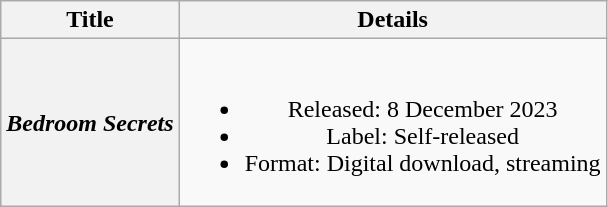<table class="wikitable plainrowheaders" style="text-align:center;">
<tr>
<th scope="col">Title</th>
<th scope="col">Details</th>
</tr>
<tr>
<th scope="row"><em>Bedroom Secrets</em></th>
<td><br><ul><li>Released: 8 December 2023</li><li>Label: Self-released</li><li>Format: Digital download, streaming</li></ul></td>
</tr>
</table>
